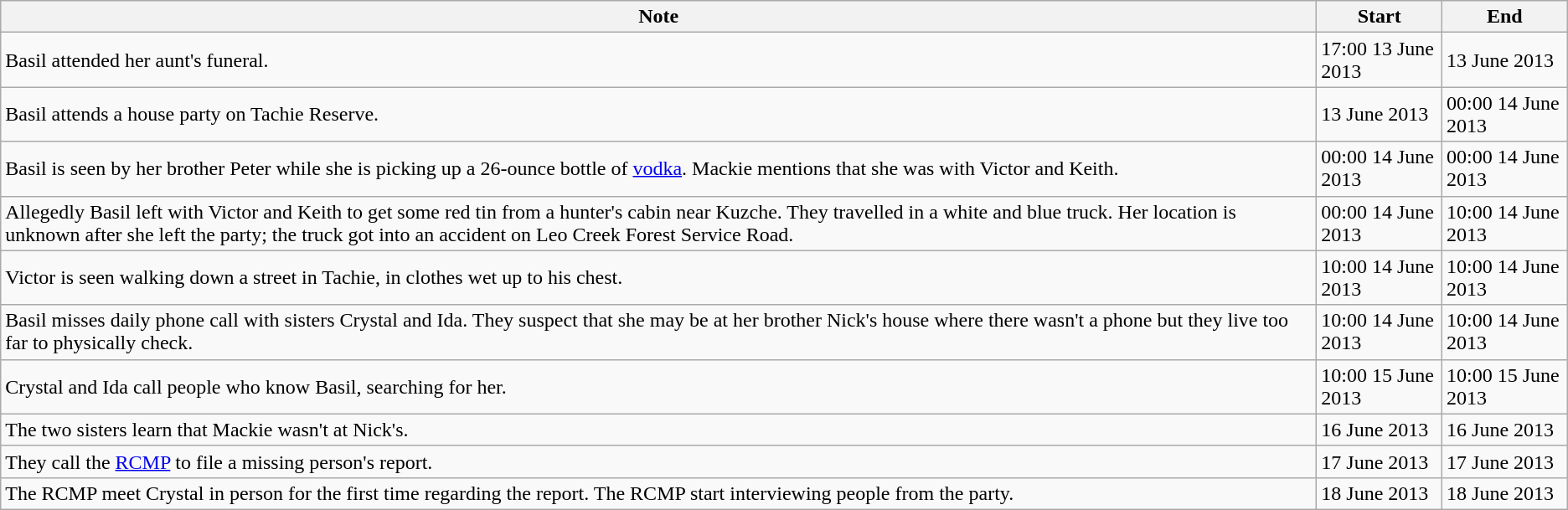<table class="wikitable">
<tr>
<th>Note</th>
<th>Start</th>
<th>End</th>
</tr>
<tr>
<td>Basil attended her aunt's funeral.</td>
<td>17:00 13 June 2013</td>
<td>13 June 2013</td>
</tr>
<tr>
<td>Basil attends a house party on Tachie Reserve.</td>
<td>13 June 2013</td>
<td>00:00 14 June 2013</td>
</tr>
<tr>
<td>Basil is seen by her brother Peter while she is picking up a 26-ounce bottle of <a href='#'>vodka</a>. Mackie mentions that she was with Victor and Keith.</td>
<td>00:00 14 June 2013</td>
<td>00:00 14 June 2013</td>
</tr>
<tr>
<td>Allegedly Basil left with Victor and Keith to get some red tin from a hunter's cabin near Kuzche. They travelled in a white and blue truck. Her location is unknown after she left the party; the truck got into an accident on Leo Creek Forest Service Road.</td>
<td>00:00 14 June 2013</td>
<td>10:00 14 June 2013</td>
</tr>
<tr>
<td>Victor is seen walking down a street in Tachie, in clothes wet up to his chest.</td>
<td>10:00 14 June 2013</td>
<td>10:00 14 June 2013</td>
</tr>
<tr>
<td>Basil misses daily phone call with sisters Crystal and Ida. They suspect that she may be at her brother Nick's house where there wasn't a phone but they live too far to physically check.</td>
<td>10:00 14 June 2013</td>
<td>10:00 14 June 2013</td>
</tr>
<tr>
<td>Crystal and Ida call people who know Basil, searching for her.</td>
<td>10:00 15 June 2013</td>
<td>10:00 15 June 2013</td>
</tr>
<tr>
<td>The two sisters learn that Mackie wasn't at Nick's.</td>
<td>16 June 2013</td>
<td>16 June 2013</td>
</tr>
<tr>
<td>They call the <a href='#'>RCMP</a> to file a missing person's report.</td>
<td>17 June 2013</td>
<td>17 June 2013</td>
</tr>
<tr>
<td>The RCMP meet Crystal in person for the first time regarding the report. The RCMP start interviewing people from the party.</td>
<td>18 June 2013</td>
<td>18 June 2013</td>
</tr>
</table>
